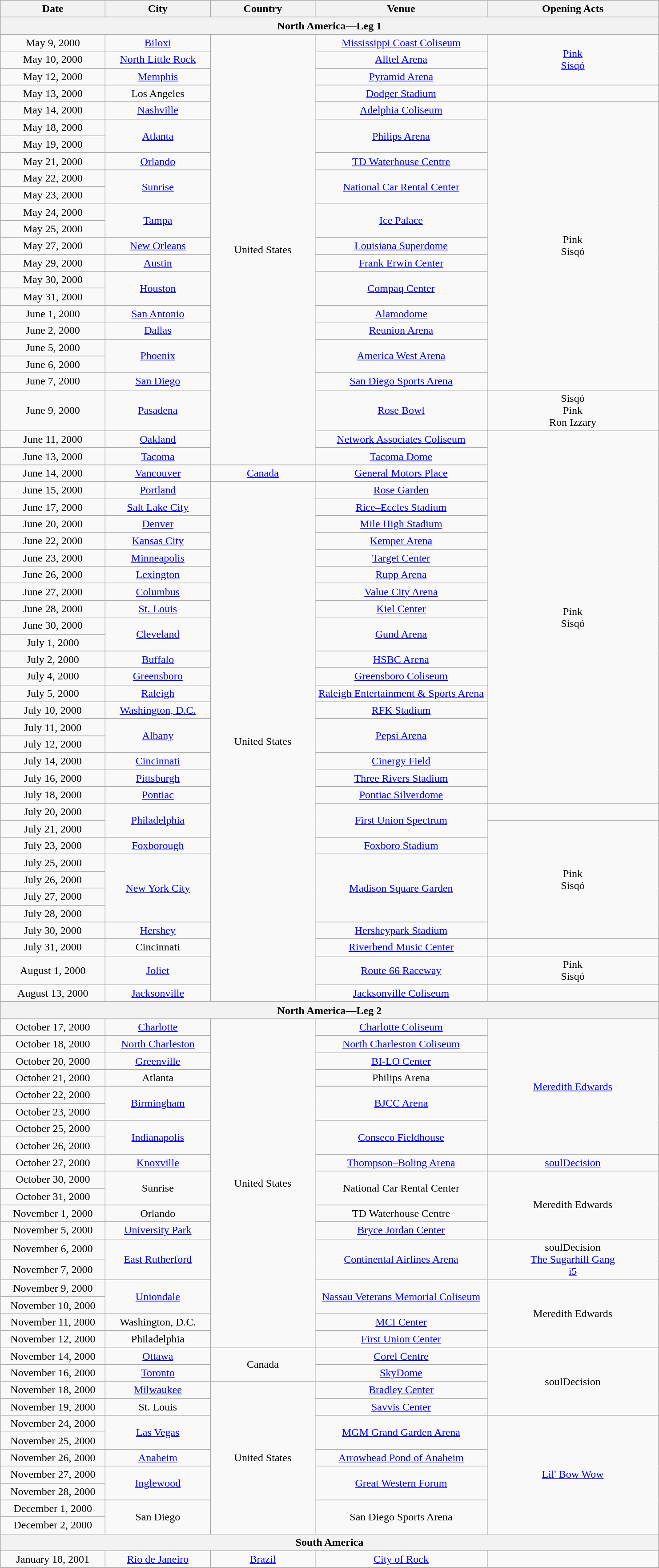<table class="wikitable" style="text-align:center;">
<tr>
<th width="150">Date</th>
<th width="150">City</th>
<th width="150">Country</th>
<th width="250">Venue</th>
<th width="250">Opening Acts</th>
</tr>
<tr>
<th colspan="5">North America—Leg 1</th>
</tr>
<tr>
<td>May 9, 2000</td>
<td><a href='#'>Biloxi</a></td>
<td rowspan="24">United States</td>
<td><a href='#'>Mississippi Coast Coliseum</a></td>
<td rowspan="3"><a href='#'>Pink</a><br><a href='#'>Sisqó</a></td>
</tr>
<tr>
<td>May 10, 2000</td>
<td><a href='#'>North Little Rock</a></td>
<td><a href='#'>Alltel Arena</a></td>
</tr>
<tr>
<td>May 12, 2000</td>
<td><a href='#'>Memphis</a></td>
<td><a href='#'>Pyramid Arena</a></td>
</tr>
<tr>
<td>May 13, 2000</td>
<td>Los Angeles</td>
<td><a href='#'>Dodger Stadium</a></td>
<td></td>
</tr>
<tr>
<td>May 14, 2000</td>
<td><a href='#'>Nashville</a></td>
<td><a href='#'>Adelphia Coliseum</a></td>
<td rowspan="17">Pink<br>Sisqó</td>
</tr>
<tr>
<td>May 18, 2000</td>
<td rowspan="2"><a href='#'>Atlanta</a></td>
<td rowspan="2"><a href='#'>Philips Arena</a></td>
</tr>
<tr>
<td>May 19, 2000</td>
</tr>
<tr>
<td>May 21, 2000</td>
<td><a href='#'>Orlando</a></td>
<td><a href='#'>TD Waterhouse Centre</a></td>
</tr>
<tr>
<td>May 22, 2000</td>
<td rowspan="2"><a href='#'>Sunrise</a></td>
<td rowspan="2"><a href='#'>National Car Rental Center</a></td>
</tr>
<tr>
<td>May 23, 2000</td>
</tr>
<tr>
<td>May 24, 2000</td>
<td rowspan="2"><a href='#'>Tampa</a></td>
<td rowspan="2"><a href='#'>Ice Palace</a></td>
</tr>
<tr>
<td>May 25, 2000</td>
</tr>
<tr>
<td>May 27, 2000</td>
<td><a href='#'>New Orleans</a></td>
<td><a href='#'>Louisiana Superdome</a></td>
</tr>
<tr>
<td>May 29, 2000</td>
<td><a href='#'>Austin</a></td>
<td><a href='#'>Frank Erwin Center</a></td>
</tr>
<tr>
<td>May 30, 2000</td>
<td rowspan="2"><a href='#'>Houston</a></td>
<td rowspan="2"><a href='#'>Compaq Center</a></td>
</tr>
<tr>
<td>May 31, 2000</td>
</tr>
<tr>
<td>June 1, 2000</td>
<td><a href='#'>San Antonio</a></td>
<td><a href='#'>Alamodome</a></td>
</tr>
<tr>
<td>June 2, 2000</td>
<td><a href='#'>Dallas</a></td>
<td><a href='#'>Reunion Arena</a></td>
</tr>
<tr>
<td>June 5, 2000</td>
<td rowspan="2"><a href='#'>Phoenix</a></td>
<td rowspan="2"><a href='#'>America West Arena</a></td>
</tr>
<tr>
<td>June 6, 2000</td>
</tr>
<tr>
<td>June 7, 2000</td>
<td><a href='#'>San Diego</a></td>
<td><a href='#'>San Diego Sports Arena</a></td>
</tr>
<tr>
<td>June 9, 2000</td>
<td><a href='#'>Pasadena</a></td>
<td><a href='#'>Rose Bowl</a></td>
<td>Sisqó<br>Pink<br>Ron Izzary</td>
</tr>
<tr>
<td>June 11, 2000</td>
<td><a href='#'>Oakland</a></td>
<td><a href='#'>Network Associates Coliseum</a></td>
<td rowspan="22">Pink<br>Sisqó</td>
</tr>
<tr>
<td>June 13, 2000</td>
<td><a href='#'>Tacoma</a></td>
<td><a href='#'>Tacoma Dome</a></td>
</tr>
<tr>
<td>June 14, 2000</td>
<td><a href='#'>Vancouver</a></td>
<td><a href='#'>Canada</a></td>
<td><a href='#'>General Motors Place</a></td>
</tr>
<tr>
<td>June 15, 2000</td>
<td><a href='#'>Portland</a></td>
<td rowspan="30">United States</td>
<td><a href='#'>Rose Garden</a></td>
</tr>
<tr>
<td>June 17, 2000</td>
<td><a href='#'>Salt Lake City</a></td>
<td><a href='#'>Rice–Eccles Stadium</a></td>
</tr>
<tr>
<td>June 20, 2000</td>
<td><a href='#'>Denver</a></td>
<td><a href='#'>Mile High Stadium</a></td>
</tr>
<tr>
<td>June 22, 2000</td>
<td><a href='#'>Kansas City</a></td>
<td><a href='#'>Kemper Arena</a></td>
</tr>
<tr>
<td>June 23, 2000</td>
<td><a href='#'>Minneapolis</a></td>
<td><a href='#'>Target Center</a></td>
</tr>
<tr>
<td>June 26, 2000</td>
<td><a href='#'>Lexington</a></td>
<td><a href='#'>Rupp Arena</a></td>
</tr>
<tr>
<td>June 27, 2000</td>
<td><a href='#'>Columbus</a></td>
<td><a href='#'>Value City Arena</a></td>
</tr>
<tr>
<td>June 28, 2000</td>
<td><a href='#'>St. Louis</a></td>
<td><a href='#'>Kiel Center</a></td>
</tr>
<tr>
<td>June 30, 2000</td>
<td rowspan="2"><a href='#'>Cleveland</a></td>
<td rowspan="2"><a href='#'>Gund Arena</a></td>
</tr>
<tr>
<td>July 1, 2000</td>
</tr>
<tr>
<td>July 2, 2000</td>
<td><a href='#'>Buffalo</a></td>
<td><a href='#'>HSBC Arena</a></td>
</tr>
<tr>
<td>July 4, 2000</td>
<td><a href='#'>Greensboro</a></td>
<td><a href='#'>Greensboro Coliseum</a></td>
</tr>
<tr>
<td>July 5, 2000</td>
<td><a href='#'>Raleigh</a></td>
<td><a href='#'>Raleigh Entertainment & Sports Arena</a></td>
</tr>
<tr>
<td>July 10, 2000</td>
<td><a href='#'>Washington, D.C.</a></td>
<td><a href='#'>RFK Stadium</a></td>
</tr>
<tr>
<td>July 11, 2000</td>
<td rowspan="2"><a href='#'>Albany</a></td>
<td rowspan="2"><a href='#'>Pepsi Arena</a></td>
</tr>
<tr>
<td>July 12, 2000</td>
</tr>
<tr>
<td>July 14, 2000</td>
<td><a href='#'>Cincinnati</a></td>
<td><a href='#'>Cinergy Field</a></td>
</tr>
<tr>
<td>July 16, 2000</td>
<td><a href='#'>Pittsburgh</a></td>
<td><a href='#'>Three Rivers Stadium</a></td>
</tr>
<tr>
<td>July 18, 2000</td>
<td><a href='#'>Pontiac</a></td>
<td><a href='#'>Pontiac Silverdome</a></td>
</tr>
<tr>
<td>July 20, 2000</td>
<td rowspan="2"><a href='#'>Philadelphia</a></td>
<td rowspan="2"><a href='#'>First Union Spectrum</a></td>
<td></td>
</tr>
<tr>
<td>July 21, 2000</td>
<td rowspan="7">Pink<br>Sisqó</td>
</tr>
<tr>
<td>July 23, 2000</td>
<td><a href='#'>Foxborough</a></td>
<td><a href='#'>Foxboro Stadium</a></td>
</tr>
<tr>
<td>July 25, 2000</td>
<td rowspan="4"><a href='#'>New York City</a></td>
<td rowspan="4"><a href='#'>Madison Square Garden</a></td>
</tr>
<tr>
<td>July 26, 2000</td>
</tr>
<tr>
<td>July 27, 2000</td>
</tr>
<tr>
<td>July 28, 2000</td>
</tr>
<tr>
<td>July 30, 2000</td>
<td><a href='#'>Hershey</a></td>
<td><a href='#'>Hersheypark Stadium</a></td>
</tr>
<tr>
<td>July 31, 2000</td>
<td>Cincinnati</td>
<td><a href='#'>Riverbend Music Center</a></td>
<td></td>
</tr>
<tr>
<td>August 1, 2000</td>
<td><a href='#'>Joliet</a></td>
<td><a href='#'>Route 66 Raceway</a></td>
<td>Pink<br>Sisqó</td>
</tr>
<tr>
<td>August 13, 2000</td>
<td><a href='#'>Jacksonville</a></td>
<td><a href='#'>Jacksonville Coliseum</a></td>
<td></td>
</tr>
<tr>
<th colspan="5">North America—Leg 2</th>
</tr>
<tr>
<td>October 17, 2000</td>
<td><a href='#'>Charlotte</a></td>
<td rowspan="19">United States</td>
<td><a href='#'>Charlotte Coliseum</a></td>
<td rowspan="8"><a href='#'>Meredith Edwards</a></td>
</tr>
<tr>
<td>October 18, 2000</td>
<td><a href='#'>North Charleston</a></td>
<td><a href='#'>North Charleston Coliseum</a></td>
</tr>
<tr>
<td>October 20, 2000</td>
<td><a href='#'>Greenville</a></td>
<td><a href='#'>BI-LO Center</a></td>
</tr>
<tr>
<td>October 21, 2000</td>
<td>Atlanta</td>
<td>Philips Arena</td>
</tr>
<tr>
<td>October 22, 2000</td>
<td rowspan="2"><a href='#'>Birmingham</a></td>
<td rowspan="2"><a href='#'>BJCC Arena</a></td>
</tr>
<tr>
<td>October 23, 2000</td>
</tr>
<tr>
<td>October 25, 2000</td>
<td rowspan="2"><a href='#'>Indianapolis</a></td>
<td rowspan="2"><a href='#'>Conseco Fieldhouse</a></td>
</tr>
<tr>
<td>October 26, 2000</td>
</tr>
<tr>
<td>October 27, 2000</td>
<td><a href='#'>Knoxville</a></td>
<td><a href='#'>Thompson–Boling Arena</a></td>
<td><a href='#'>soulDecision</a></td>
</tr>
<tr>
<td>October 30, 2000</td>
<td rowspan="2">Sunrise</td>
<td rowspan="2">National Car Rental Center</td>
<td rowspan="4">Meredith Edwards</td>
</tr>
<tr>
<td>October 31, 2000</td>
</tr>
<tr>
<td>November 1, 2000</td>
<td>Orlando</td>
<td>TD Waterhouse Centre</td>
</tr>
<tr>
<td>November 5, 2000</td>
<td><a href='#'>University Park</a></td>
<td><a href='#'>Bryce Jordan Center</a></td>
</tr>
<tr>
<td>November 6, 2000</td>
<td rowspan="2"><a href='#'>East Rutherford</a></td>
<td rowspan="2"><a href='#'>Continental Airlines Arena</a></td>
<td rowspan="2">soulDecision<br><a href='#'>The Sugarhill Gang</a><br><a href='#'>i5</a></td>
</tr>
<tr>
<td>November 7, 2000</td>
</tr>
<tr>
<td>November 9, 2000</td>
<td rowspan="2"><a href='#'>Uniondale</a></td>
<td rowspan="2"><a href='#'>Nassau Veterans Memorial Coliseum</a></td>
<td rowspan="4">Meredith Edwards</td>
</tr>
<tr>
<td>November 10, 2000</td>
</tr>
<tr>
<td>November 11, 2000</td>
<td>Washington, D.C.</td>
<td><a href='#'>MCI Center</a></td>
</tr>
<tr>
<td>November 12, 2000</td>
<td>Philadelphia</td>
<td><a href='#'>First Union Center</a></td>
</tr>
<tr>
<td>November 14, 2000</td>
<td><a href='#'>Ottawa</a></td>
<td rowspan="2">Canada</td>
<td><a href='#'>Corel Centre</a></td>
<td rowspan="4">soulDecision</td>
</tr>
<tr>
<td>November 16, 2000</td>
<td><a href='#'>Toronto</a></td>
<td><a href='#'>SkyDome</a></td>
</tr>
<tr>
<td>November 18, 2000</td>
<td><a href='#'>Milwaukee</a></td>
<td rowspan="9">United States</td>
<td><a href='#'>Bradley Center</a></td>
</tr>
<tr>
<td>November 19, 2000</td>
<td>St. Louis</td>
<td><a href='#'>Savvis Center</a></td>
</tr>
<tr>
<td>November 24, 2000</td>
<td rowspan="2"><a href='#'>Las Vegas</a></td>
<td rowspan="2"><a href='#'>MGM Grand Garden Arena</a></td>
<td rowspan="7"><a href='#'>Lil' Bow Wow</a></td>
</tr>
<tr>
<td>November 25, 2000</td>
</tr>
<tr>
<td>November 26, 2000</td>
<td><a href='#'>Anaheim</a></td>
<td><a href='#'>Arrowhead Pond of Anaheim</a></td>
</tr>
<tr>
<td>November 27, 2000</td>
<td rowspan="2"><a href='#'>Inglewood</a></td>
<td rowspan="2"><a href='#'>Great Western Forum</a></td>
</tr>
<tr>
<td>November 28, 2000</td>
</tr>
<tr>
<td>December 1, 2000</td>
<td rowspan="2">San Diego</td>
<td rowspan="2">San Diego Sports Arena</td>
</tr>
<tr>
<td>December 2, 2000</td>
</tr>
<tr>
<th colspan="5">South America</th>
</tr>
<tr>
<td>January 18, 2001</td>
<td><a href='#'>Rio de Janeiro</a></td>
<td><a href='#'>Brazil</a></td>
<td><a href='#'>City of Rock</a></td>
<td></td>
</tr>
</table>
